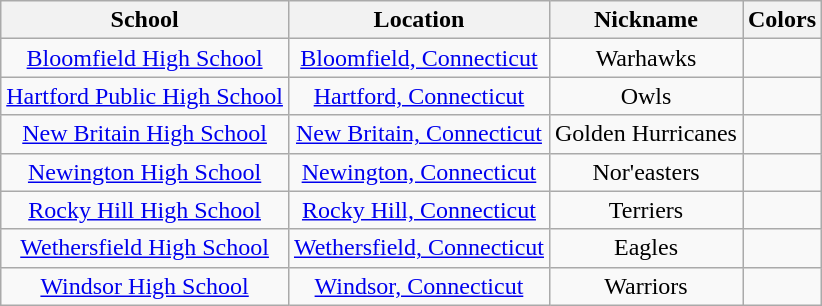<table class="wikitable sortable" style="text-align:center">
<tr>
<th>School</th>
<th>Location</th>
<th>Nickname</th>
<th>Colors</th>
</tr>
<tr>
<td><a href='#'>Bloomfield High School</a></td>
<td><a href='#'>Bloomfield, Connecticut</a></td>
<td>Warhawks</td>
<td> </td>
</tr>
<tr>
<td><a href='#'>Hartford Public High School</a></td>
<td><a href='#'>Hartford, Connecticut</a></td>
<td>Owls</td>
<td> </td>
</tr>
<tr>
<td><a href='#'>New Britain High School</a></td>
<td><a href='#'>New Britain, Connecticut</a></td>
<td>Golden Hurricanes</td>
<td> </td>
</tr>
<tr>
<td><a href='#'>Newington High School</a></td>
<td><a href='#'>Newington, Connecticut</a></td>
<td>Nor'easters</td>
<td> </td>
</tr>
<tr>
<td><a href='#'>Rocky Hill High School</a></td>
<td><a href='#'>Rocky Hill, Connecticut</a></td>
<td>Terriers</td>
<td>  </td>
</tr>
<tr>
<td><a href='#'>Wethersfield High School</a></td>
<td><a href='#'>Wethersfield, Connecticut</a></td>
<td>Eagles</td>
<td> </td>
</tr>
<tr>
<td><a href='#'>Windsor High School</a></td>
<td><a href='#'>Windsor, Connecticut</a></td>
<td>Warriors</td>
<td> </td>
</tr>
</table>
